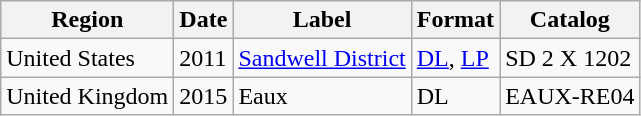<table class="wikitable">
<tr>
<th>Region</th>
<th>Date</th>
<th>Label</th>
<th>Format</th>
<th>Catalog</th>
</tr>
<tr>
<td>United States</td>
<td>2011</td>
<td><a href='#'>Sandwell District</a></td>
<td><a href='#'>DL</a>, <a href='#'>LP</a></td>
<td>SD 2 X 1202</td>
</tr>
<tr>
<td>United Kingdom</td>
<td>2015</td>
<td>Eaux</td>
<td>DL</td>
<td>EAUX-RE04</td>
</tr>
</table>
